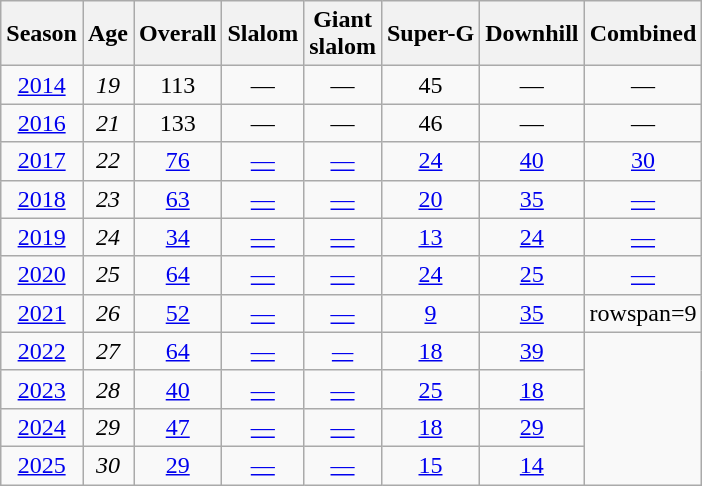<table class=wikitable style="text-align:center">
<tr>
<th>Season</th>
<th>Age</th>
<th>Overall</th>
<th>Slalom</th>
<th>Giant<br>slalom</th>
<th>Super-G</th>
<th>Downhill</th>
<th>Combined</th>
</tr>
<tr>
<td><a href='#'>2014</a></td>
<td><em>19</em></td>
<td>113</td>
<td>—</td>
<td>—</td>
<td>45</td>
<td>—</td>
<td>—</td>
</tr>
<tr>
<td><a href='#'>2016</a></td>
<td><em>21</em></td>
<td>133</td>
<td>—</td>
<td>—</td>
<td>46</td>
<td>—</td>
<td>—</td>
</tr>
<tr>
<td><a href='#'>2017</a></td>
<td><em>22</em></td>
<td><a href='#'>76</a></td>
<td><a href='#'>—</a></td>
<td><a href='#'>—</a></td>
<td><a href='#'>24</a></td>
<td><a href='#'>40</a></td>
<td><a href='#'>30</a></td>
</tr>
<tr>
<td><a href='#'>2018</a></td>
<td><em>23</em></td>
<td><a href='#'>63</a></td>
<td><a href='#'>—</a></td>
<td><a href='#'>—</a></td>
<td><a href='#'>20</a></td>
<td><a href='#'>35</a></td>
<td><a href='#'>—</a></td>
</tr>
<tr>
<td><a href='#'>2019</a></td>
<td><em>24</em></td>
<td><a href='#'>34</a></td>
<td><a href='#'>—</a></td>
<td><a href='#'>—</a></td>
<td><a href='#'>13</a></td>
<td><a href='#'>24</a></td>
<td><a href='#'>—</a></td>
</tr>
<tr>
<td><a href='#'>2020</a></td>
<td><em>25</em></td>
<td><a href='#'>64</a></td>
<td><a href='#'>—</a></td>
<td><a href='#'>—</a></td>
<td><a href='#'>24</a></td>
<td><a href='#'>25</a></td>
<td><a href='#'>—</a></td>
</tr>
<tr>
<td><a href='#'>2021</a></td>
<td><em>26</em></td>
<td><a href='#'>52</a></td>
<td><a href='#'>—</a></td>
<td><a href='#'>—</a></td>
<td><a href='#'>9</a></td>
<td><a href='#'>35</a></td>
<td>rowspan=9 </td>
</tr>
<tr>
<td><a href='#'>2022</a></td>
<td><em>27</em></td>
<td><a href='#'>64</a></td>
<td><a href='#'>—</a></td>
<td><em><a href='#'>—</a></em></td>
<td><a href='#'>18</a></td>
<td><a href='#'>39</a></td>
</tr>
<tr>
<td><a href='#'>2023</a></td>
<td><em>28</em></td>
<td><a href='#'>40</a></td>
<td><a href='#'>—</a></td>
<td><a href='#'>—</a></td>
<td><a href='#'>25</a></td>
<td><a href='#'>18</a></td>
</tr>
<tr>
<td><a href='#'>2024</a></td>
<td><em>29</em></td>
<td><a href='#'>47</a></td>
<td><a href='#'>—</a></td>
<td><a href='#'>—</a></td>
<td><a href='#'>18</a></td>
<td><a href='#'>29</a></td>
</tr>
<tr>
<td><a href='#'>2025</a></td>
<td><em>30</em></td>
<td><a href='#'>29</a></td>
<td><a href='#'>—</a></td>
<td><a href='#'>—</a></td>
<td><a href='#'>15</a></td>
<td><a href='#'>14</a></td>
</tr>
</table>
